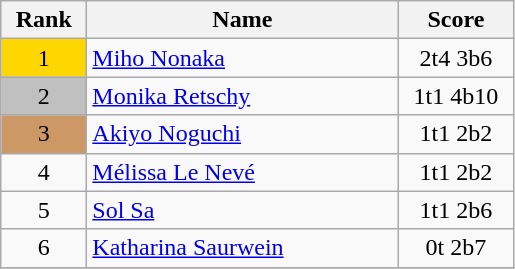<table class="wikitable">
<tr>
<th width = "50">Rank</th>
<th width = "200">Name</th>
<th width = "70">Score</th>
</tr>
<tr>
<td align="center" style="background: gold">1</td>
<td> <a href='#'>Miho Nonaka</a></td>
<td align="center">2t4 3b6</td>
</tr>
<tr>
<td align="center" style="background: silver">2</td>
<td> <a href='#'>Monika Retschy</a></td>
<td align="center">1t1 4b10</td>
</tr>
<tr>
<td align="center" style="background: #cc9966">3</td>
<td> <a href='#'>Akiyo Noguchi</a></td>
<td align="center">1t1 2b2</td>
</tr>
<tr>
<td align="center">4</td>
<td> <a href='#'>Mélissa Le Nevé</a></td>
<td align="center">1t1 2b2</td>
</tr>
<tr>
<td align="center">5</td>
<td> <a href='#'>Sol Sa</a></td>
<td align="center">1t1 2b6</td>
</tr>
<tr>
<td align="center">6</td>
<td> <a href='#'>Katharina Saurwein</a></td>
<td align="center">0t 2b7</td>
</tr>
<tr>
</tr>
</table>
